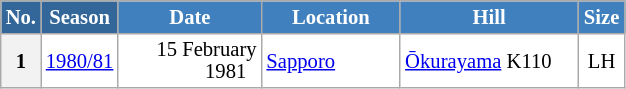<table class="wikitable sortable" style="font-size:86%; line-height:15px; text-align:left; border:grey solid 1px; border-collapse:collapse; background:#ffffff;">
<tr style="background:#efefef;">
<th style="background-color:#369; color:white; width:10px;">No.</th>
<th style="background-color:#369; color:white;  width:30px;">Season</th>
<th style="background-color:#4180be; color:white; width:89px;">Date</th>
<th style="background-color:#4180be; color:white; width:86px;">Location</th>
<th style="background-color:#4180be; color:white; width:112px;">Hill</th>
<th style="background-color:#4180be; color:white; width:25px;">Size</th>
</tr>
<tr>
<th scope=row style="text-align:center;">1</th>
<td align=center><a href='#'>1980/81</a></td>
<td align=right>15 February 1981  </td>
<td> <a href='#'>Sapporo</a></td>
<td><a href='#'>Ōkurayama</a> K110</td>
<td align=center>LH</td>
</tr>
</table>
